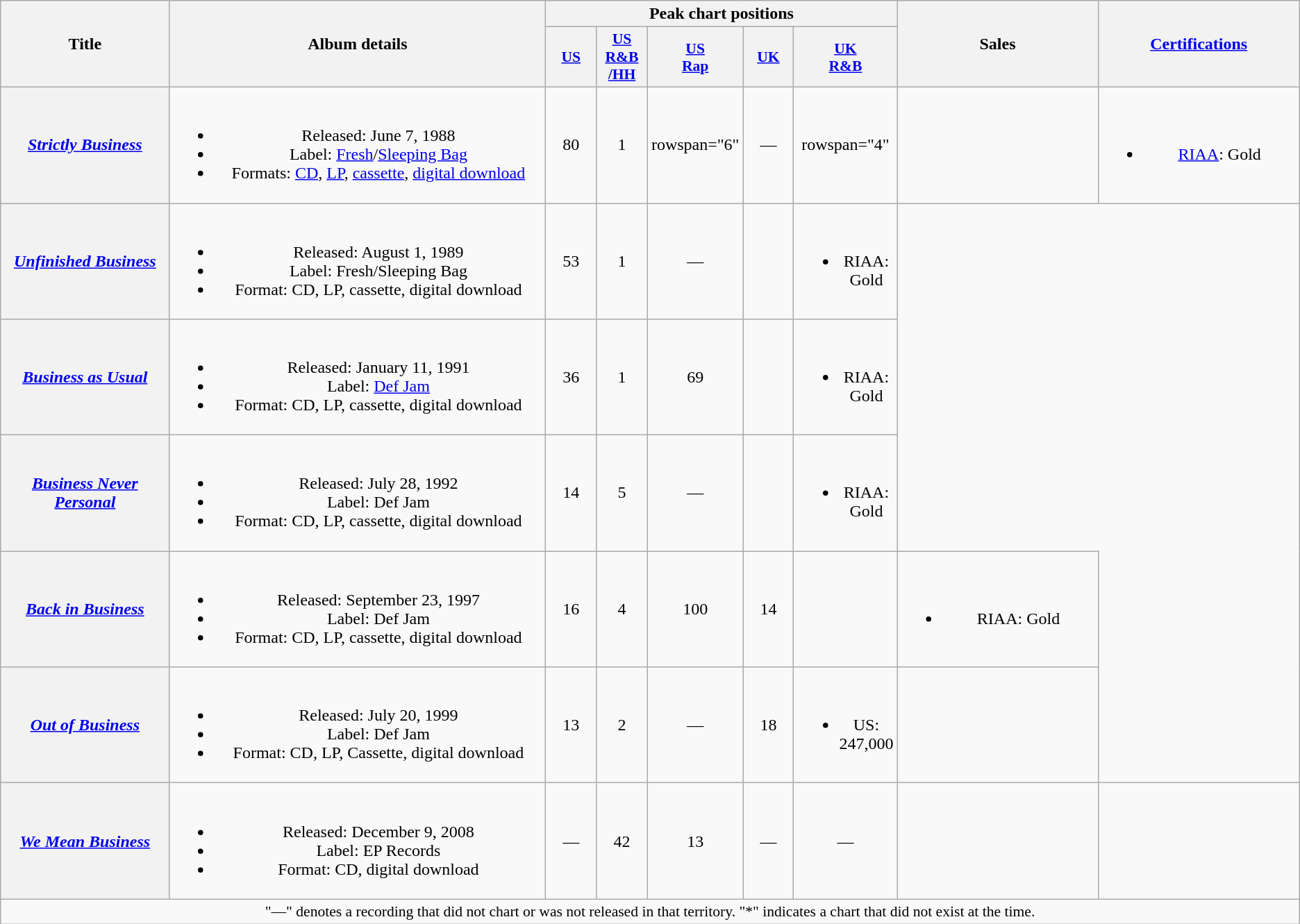<table class="wikitable plainrowheaders" style="text-align:center;" border="1">
<tr>
<th scope="col" rowspan="2" style="width:10em;">Title</th>
<th scope="col" rowspan="2" style="width:23em;">Album details</th>
<th scope="col" colspan="5">Peak chart positions</th>
<th scope="col" rowspan="2" style="width:12em;">Sales</th>
<th scope="col" rowspan="2" style="width:12em;"><a href='#'>Certifications</a></th>
</tr>
<tr>
<th scope="col" style="width:3em;font-size:90%;"><a href='#'>US</a><br></th>
<th scope="col" style="width:3em;font-size:90%;"><a href='#'>US<br>R&B<br>/HH</a><br></th>
<th scope="col" style="width:3em;font-size:90%;"><a href='#'>US<br>Rap</a><br></th>
<th scope="col" style="width:3em;font-size:90%;"><a href='#'>UK</a><br></th>
<th style="width:2em;font-size:90%;"><a href='#'>UK<br>R&B</a><br></th>
</tr>
<tr>
<th scope="row"><em><a href='#'>Strictly Business</a></em></th>
<td><br><ul><li>Released: June 7, 1988</li><li>Label: <a href='#'>Fresh</a>/<a href='#'>Sleeping Bag</a></li><li>Formats: <a href='#'>CD</a>, <a href='#'>LP</a>, <a href='#'>cassette</a>, <a href='#'>digital download</a></li></ul></td>
<td>80</td>
<td>1</td>
<td>rowspan="6" </td>
<td>—</td>
<td>rowspan="4" </td>
<td></td>
<td><br><ul><li><a href='#'>RIAA</a>: Gold</li></ul></td>
</tr>
<tr>
<th scope="row"><em><a href='#'>Unfinished Business</a></em></th>
<td><br><ul><li>Released: August 1, 1989</li><li>Label: Fresh/Sleeping Bag</li><li>Format: CD, LP, cassette, digital download</li></ul></td>
<td>53</td>
<td>1</td>
<td>—</td>
<td></td>
<td><br><ul><li>RIAA: Gold</li></ul></td>
</tr>
<tr>
<th scope="row"><em><a href='#'>Business as Usual</a></em></th>
<td><br><ul><li>Released: January 11, 1991</li><li>Label: <a href='#'>Def Jam</a></li><li>Format: CD, LP, cassette, digital download</li></ul></td>
<td>36</td>
<td>1</td>
<td>69</td>
<td></td>
<td><br><ul><li>RIAA: Gold</li></ul></td>
</tr>
<tr>
<th scope="row"><em><a href='#'>Business Never Personal</a></em></th>
<td><br><ul><li>Released: July 28, 1992</li><li>Label: Def Jam</li><li>Format: CD, LP, cassette, digital download</li></ul></td>
<td>14</td>
<td>5</td>
<td>—</td>
<td></td>
<td><br><ul><li>RIAA: Gold</li></ul></td>
</tr>
<tr>
<th scope="row"><em><a href='#'>Back in Business</a></em></th>
<td><br><ul><li>Released: September 23, 1997</li><li>Label: Def Jam</li><li>Format: CD, LP, cassette, digital download</li></ul></td>
<td>16</td>
<td>4</td>
<td>100</td>
<td>14</td>
<td></td>
<td><br><ul><li>RIAA: Gold</li></ul></td>
</tr>
<tr>
<th scope="row"><em><a href='#'>Out of Business</a></em></th>
<td><br><ul><li>Released: July 20, 1999</li><li>Label: Def Jam</li><li>Format: CD, LP, Cassette, digital download</li></ul></td>
<td>13</td>
<td>2</td>
<td>—</td>
<td>18</td>
<td><br><ul><li>US: 247,000</li></ul></td>
<td></td>
</tr>
<tr>
<th scope="row"><em><a href='#'>We Mean Business</a></em></th>
<td><br><ul><li>Released: December 9, 2008</li><li>Label: EP Records</li><li>Format: CD, digital download</li></ul></td>
<td>—</td>
<td>42</td>
<td>13</td>
<td>—</td>
<td>—</td>
<td></td>
<td></td>
</tr>
<tr>
<td colspan="15" style="font-size:90%">"—" denotes a recording that did not chart or was not released in that territory. "*" indicates a chart that did not exist at the time.</td>
</tr>
</table>
